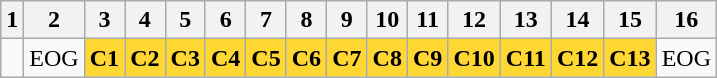<table class="wikitable plainrowheaders unsortable" style="text-align:center">
<tr>
<th rowspan="1" scope="col">1</th>
<th rowspan="1" scope="col">2</th>
<th rowspan="1" scope="col">3</th>
<th rowspan="1" scope="col">4</th>
<th rowspan="1" scope="col">5</th>
<th rowspan="1" scope="col">6</th>
<th rowspan="1" scope="col">7</th>
<th rowspan="1" scope="col">8</th>
<th rowspan="1" scope="col">9</th>
<th rowspan="1" scope="col">10</th>
<th rowspan="1" scope="col">11</th>
<th rowspan="1" scope="col">12</th>
<th rowspan="1" scope="col">13</th>
<th>14</th>
<th>15</th>
<th rowspan="1" scope="col">16</th>
</tr>
<tr>
<td></td>
<td>EOG</td>
<th rowspan="1" scope="col" style="background:#FFD733;">C1</th>
<th rowspan="1" scope="col" style="background:#FFD733;">C2</th>
<th rowspan="1" scope="col" style="background:#FFD733;">C3</th>
<th rowspan="1" scope="col" style="background:#FFD733;">C4</th>
<th rowspan="1" scope="col" style="background:#FFD733;">C5</th>
<th rowspan="1" scope="col" style="background:#FFD733;">C6</th>
<th rowspan="1" scope="col" style="background:#FFD733;">C7</th>
<th rowspan="1" scope="col" style="background:#FFD733;">C8</th>
<th rowspan="1" scope="col" style="background:#FFD733;">C9</th>
<th rowspan="1" scope="col" style="background:#FFD733;">C10</th>
<th rowspan="1" scope="col" style="background:#FFD733;">C11</th>
<th rowspan="1" scope="col" style="background:#FFD733;">C12</th>
<th rowspan="1" scope="col" style="background:#FFD733;">C13</th>
<td>EOG</td>
</tr>
</table>
